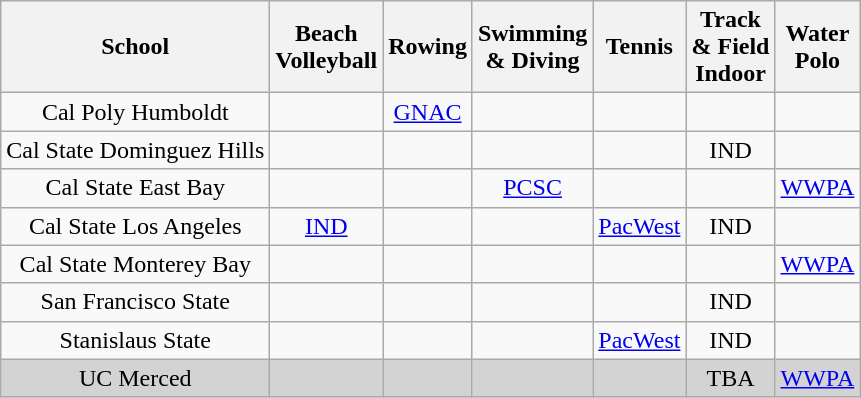<table class="wikitable" style="text-align:center">
<tr>
<th>School</th>
<th>Beach<br>Volleyball</th>
<th>Rowing</th>
<th>Swimming<br>& Diving</th>
<th>Tennis</th>
<th>Track<br>& Field<br>Indoor</th>
<th>Water<br>Polo</th>
</tr>
<tr>
<td>Cal Poly Humboldt</td>
<td></td>
<td><a href='#'>GNAC</a></td>
<td></td>
<td></td>
<td></td>
<td></td>
</tr>
<tr>
<td>Cal State Dominguez Hills</td>
<td></td>
<td></td>
<td></td>
<td></td>
<td>IND</td>
<td></td>
</tr>
<tr>
<td>Cal State East Bay</td>
<td></td>
<td></td>
<td><a href='#'>PCSC</a></td>
<td></td>
<td></td>
<td><a href='#'>WWPA</a></td>
</tr>
<tr>
<td>Cal State Los Angeles</td>
<td><a href='#'>IND</a></td>
<td></td>
<td></td>
<td><a href='#'>PacWest</a></td>
<td>IND</td>
<td></td>
</tr>
<tr>
<td>Cal State Monterey Bay</td>
<td></td>
<td></td>
<td></td>
<td></td>
<td></td>
<td><a href='#'>WWPA</a></td>
</tr>
<tr>
<td>San Francisco State</td>
<td></td>
<td></td>
<td></td>
<td></td>
<td>IND</td>
<td></td>
</tr>
<tr>
<td>Stanislaus State</td>
<td></td>
<td></td>
<td></td>
<td><a href='#'>PacWest</a></td>
<td>IND</td>
<td></td>
</tr>
<tr bgcolor=lightgray>
<td>UC Merced</td>
<td></td>
<td></td>
<td></td>
<td></td>
<td>TBA</td>
<td><a href='#'>WWPA</a></td>
</tr>
</table>
